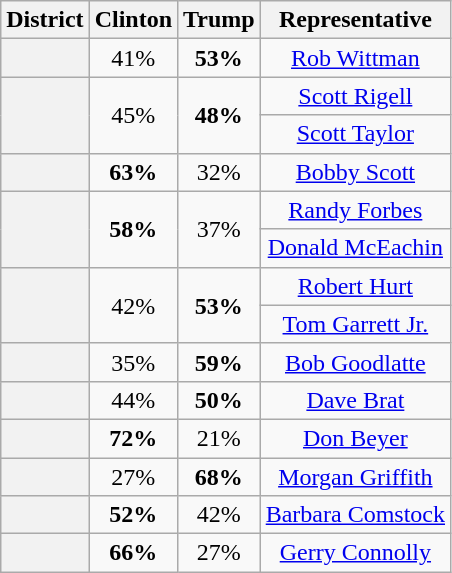<table class=wikitable>
<tr>
<th>District</th>
<th>Clinton</th>
<th>Trump</th>
<th>Representative</th>
</tr>
<tr align=center>
<th></th>
<td>41%</td>
<td><strong>53%</strong></td>
<td><a href='#'>Rob Wittman</a></td>
</tr>
<tr align=center>
<th rowspan=2 ></th>
<td rowspan="2">45%</td>
<td rowspan=2><strong>48%</strong></td>
<td><a href='#'>Scott Rigell</a></td>
</tr>
<tr align=center>
<td><a href='#'>Scott Taylor</a></td>
</tr>
<tr align=center>
<th></th>
<td><strong>63%</strong></td>
<td>32%</td>
<td><a href='#'>Bobby Scott</a></td>
</tr>
<tr align=center>
<th rowspan=2 ></th>
<td rowspan="2"><strong>58%</strong></td>
<td rowspan=2>37%</td>
<td><a href='#'>Randy Forbes</a></td>
</tr>
<tr align=center>
<td><a href='#'>Donald McEachin</a></td>
</tr>
<tr align=center>
<th rowspan=2 ></th>
<td rowspan="2">42%</td>
<td rowspan=2><strong>53%</strong></td>
<td><a href='#'>Robert Hurt</a></td>
</tr>
<tr align=center>
<td><a href='#'>Tom Garrett Jr.</a></td>
</tr>
<tr align=center>
<th></th>
<td>35%</td>
<td><strong>59%</strong></td>
<td><a href='#'>Bob Goodlatte</a></td>
</tr>
<tr align=center>
<th></th>
<td>44%</td>
<td><strong>50%</strong></td>
<td><a href='#'>Dave Brat</a></td>
</tr>
<tr align=center>
<th></th>
<td><strong>72%</strong></td>
<td>21%</td>
<td><a href='#'>Don Beyer</a></td>
</tr>
<tr align=center>
<th></th>
<td>27%</td>
<td><strong>68%</strong></td>
<td><a href='#'>Morgan Griffith</a></td>
</tr>
<tr align=center>
<th></th>
<td><strong>52%</strong></td>
<td>42%</td>
<td><a href='#'>Barbara Comstock</a></td>
</tr>
<tr align=center>
<th></th>
<td><strong>66%</strong></td>
<td>27%</td>
<td><a href='#'>Gerry Connolly</a></td>
</tr>
</table>
